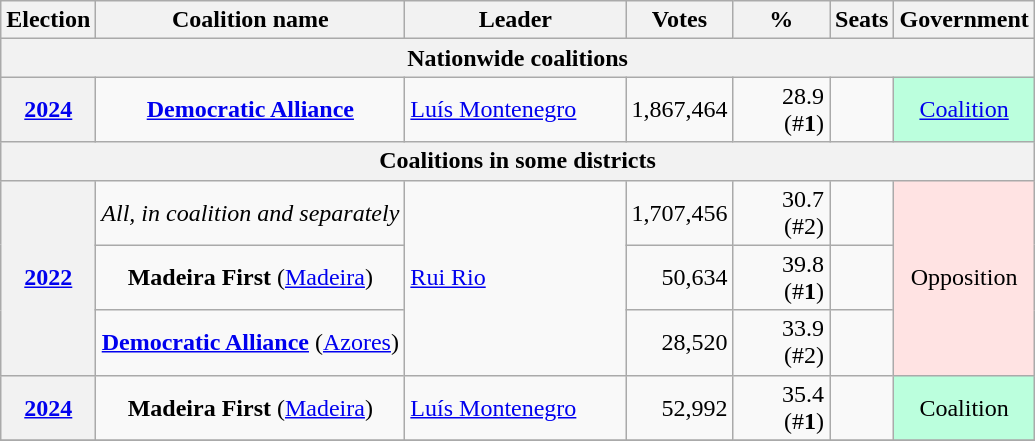<table class="wikitable" style="text-align:right;">
<tr>
<th>Election</th>
<th>Coalition name</th>
<th width="140px">Leader</th>
<th width="60px">Votes</th>
<th width="57px">%</th>
<th>Seats</th>
<th>Government</th>
</tr>
<tr>
<th colspan="7">Nationwide coalitions</th>
</tr>
<tr>
<th><a href='#'>2024</a></th>
<td align=center><strong><a href='#'>Democratic Alliance</a></strong></td>
<td align=left><a href='#'>Luís Montenegro</a></td>
<td>1,867,464</td>
<td>28.9 (#<strong>1</strong>)</td>
<td></td>
<td style="background-color:#bbffdd" align="center"><a href='#'>Coalition</a></td>
</tr>
<tr>
<th colspan=7>Coalitions in some districts</th>
</tr>
<tr>
<th rowspan="3"><a href='#'>2022</a></th>
<td align=center><em>All, in coalition and separately</em></td>
<td rowspan="3" align=left><a href='#'>Rui Rio</a></td>
<td>1,707,456</td>
<td>30.7 (#2)</td>
<td></td>
<td rowspan="3" style="background: #FFE3E3; color: black; vertical-align: middle; text-align: center; " class="table-no2">Opposition</td>
</tr>
<tr>
<td align=center><strong>Madeira First</strong> (<a href='#'>Madeira</a>)</td>
<td>50,634</td>
<td>39.8 (#<strong>1</strong>)</td>
<td></td>
</tr>
<tr>
<td align=center><strong><a href='#'>Democratic Alliance</a></strong> (<a href='#'>Azores</a>)</td>
<td>28,520</td>
<td>33.9 (#2)</td>
<td></td>
</tr>
<tr>
<th><a href='#'>2024</a></th>
<td align=center><strong>Madeira First</strong> (<a href='#'>Madeira</a>)</td>
<td align=left><a href='#'>Luís Montenegro</a></td>
<td>52,992</td>
<td>35.4 (#<strong>1</strong>)</td>
<td></td>
<td style="background-color:#bbffdd" align="center">Coalition</td>
</tr>
<tr>
</tr>
</table>
